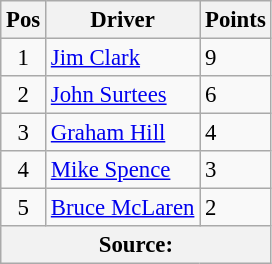<table class="wikitable" style="font-size: 95%;">
<tr>
<th>Pos</th>
<th>Driver</th>
<th>Points</th>
</tr>
<tr>
<td align="center">1</td>
<td> <a href='#'>Jim Clark</a></td>
<td align="left">9</td>
</tr>
<tr>
<td align="center">2</td>
<td> <a href='#'>John Surtees</a></td>
<td align="left">6</td>
</tr>
<tr>
<td align="center">3</td>
<td> <a href='#'>Graham Hill</a></td>
<td align="left">4</td>
</tr>
<tr>
<td align="center">4</td>
<td> <a href='#'>Mike Spence</a></td>
<td align="left">3</td>
</tr>
<tr>
<td align="center">5</td>
<td> <a href='#'>Bruce McLaren</a></td>
<td align="left">2</td>
</tr>
<tr>
<th colspan=4>Source:</th>
</tr>
</table>
